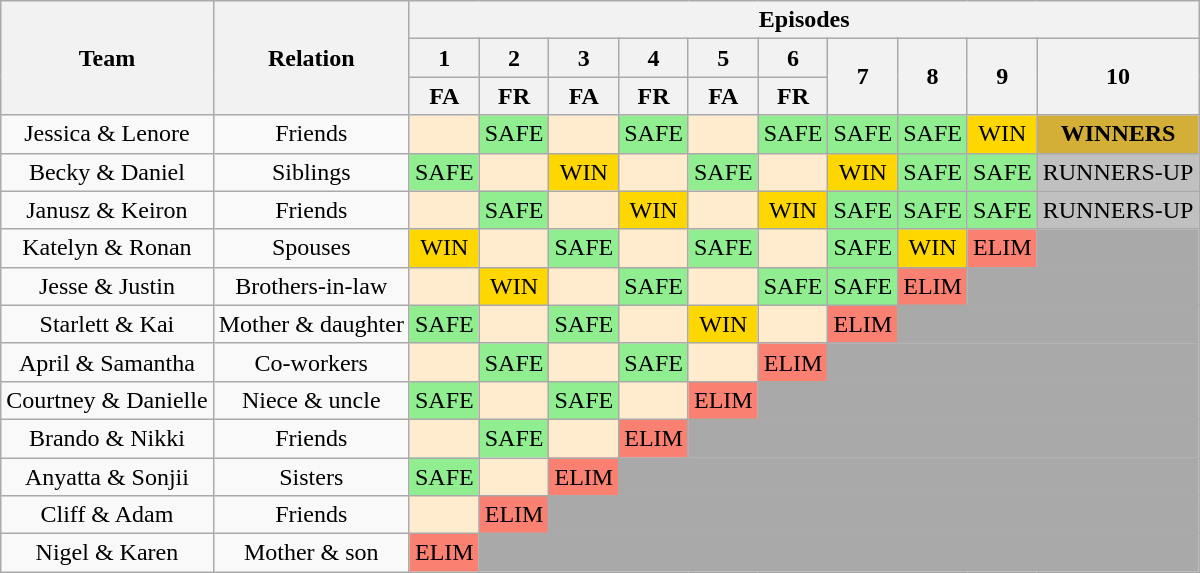<table class="wikitable" style="text-align: center;">
<tr>
<th scope="col" rowspan="3">Team</th>
<th scope="col" rowspan="3">Relation</th>
<th scope="col" colspan="10">Episodes</th>
</tr>
<tr>
<th>1</th>
<th>2</th>
<th>3</th>
<th>4</th>
<th>5</th>
<th>6</th>
<th rowspan="2">7</th>
<th rowspan="2">8</th>
<th rowspan="2">9</th>
<th rowspan="2">10</th>
</tr>
<tr>
<th>FA</th>
<th>FR</th>
<th>FA</th>
<th>FR</th>
<th>FA</th>
<th>FR</th>
</tr>
<tr>
<td>Jessica & Lenore</td>
<td>Friends</td>
<td bgcolor=#FFEBCD></td>
<td style="background:lightgreen;">SAFE</td>
<td bgcolor=#FFEBCD></td>
<td style="background:lightgreen;">SAFE</td>
<td bgcolor=#FFEBCD></td>
<td style="background:lightgreen;">SAFE</td>
<td style="background:lightgreen;">SAFE</td>
<td style="background:lightgreen;">SAFE</td>
<td style="background:gold;">WIN</td>
<td bgcolor=#D4AF37><strong>WINNERS</strong></td>
</tr>
<tr>
<td>Becky & Daniel</td>
<td>Siblings</td>
<td style="background:lightgreen;">SAFE</td>
<td bgcolor=#FFEBCD></td>
<td style="background:gold;">WIN</td>
<td bgcolor=#FFEBCD></td>
<td style="background:lightgreen;">SAFE</td>
<td bgcolor=#FFEBCD></td>
<td style="background:gold;">WIN</td>
<td style="background:lightgreen;">SAFE</td>
<td style="background:lightgreen;">SAFE</td>
<td style="background:silver;">RUNNERS-UP</td>
</tr>
<tr>
<td>Janusz & Keiron</td>
<td>Friends</td>
<td bgcolor=#FFEBCD></td>
<td style="background:lightgreen;">SAFE</td>
<td bgcolor=#FFEBCD></td>
<td style="background:gold;">WIN</td>
<td bgcolor=#FFEBCD></td>
<td style="background:gold;">WIN</td>
<td style="background:lightgreen;">SAFE</td>
<td style="background:lightgreen;">SAFE</td>
<td style="background:lightgreen;">SAFE</td>
<td style="background:silver;">RUNNERS-UP</td>
</tr>
<tr>
<td>Katelyn & Ronan</td>
<td>Spouses</td>
<td style="background:gold;">WIN</td>
<td bgcolor=#FFEBCD></td>
<td style="background:lightgreen;">SAFE</td>
<td bgcolor=#FFEBCD></td>
<td style="background:lightgreen;">SAFE</td>
<td bgcolor=#FFEBCD></td>
<td style="background:lightgreen;">SAFE</td>
<td style="background:gold;">WIN</td>
<td style="background:salmon;">ELIM</td>
<td style="background:darkgrey;" colspan="1"></td>
</tr>
<tr>
<td>Jesse & Justin</td>
<td>Brothers-in-law</td>
<td bgcolor=#FFEBCD></td>
<td style="background:gold;">WIN</td>
<td bgcolor=#FFEBCD></td>
<td style="background:lightgreen;">SAFE</td>
<td bgcolor=#FFEBCD></td>
<td style="background:lightgreen;">SAFE</td>
<td style="background:lightgreen;">SAFE</td>
<td style="background:salmon;">ELIM</td>
<td style="background:darkgrey;" colspan="2"></td>
</tr>
<tr>
<td>Starlett & Kai</td>
<td>Mother & daughter</td>
<td style="background:lightgreen;">SAFE</td>
<td bgcolor=#FFEBCD></td>
<td style="background:lightgreen;">SAFE</td>
<td bgcolor=#FFEBCD></td>
<td style="background:gold;">WIN</td>
<td bgcolor=#FFEBCD></td>
<td style="background:salmon;">ELIM</td>
<td style="background:darkgrey;" colspan="3"></td>
</tr>
<tr>
<td>April & Samantha</td>
<td>Co-workers</td>
<td bgcolor=#FFEBCD></td>
<td style="background:lightgreen;">SAFE</td>
<td bgcolor=#FFEBCD></td>
<td style="background:lightgreen;">SAFE</td>
<td bgcolor=#FFEBCD></td>
<td style="background:salmon;">ELIM</td>
<td style="background:darkgrey;" colspan="4"></td>
</tr>
<tr>
<td>Courtney & Danielle</td>
<td>Niece & uncle</td>
<td style="background:lightgreen;">SAFE</td>
<td bgcolor=#FFEBCD></td>
<td style="background:lightgreen;">SAFE</td>
<td bgcolor=#FFEBCD></td>
<td style="background:salmon;">ELIM</td>
<td style="background:darkgrey;" colspan="5"></td>
</tr>
<tr>
<td>Brando & Nikki</td>
<td>Friends</td>
<td bgcolor=#FFEBCD></td>
<td style="background:lightgreen;">SAFE</td>
<td bgcolor=#FFEBCD></td>
<td style="background:salmon;">ELIM</td>
<td style="background:darkgrey;" colspan="6"></td>
</tr>
<tr>
<td>Anyatta & Sonjii</td>
<td>Sisters</td>
<td style="background:lightgreen;">SAFE</td>
<td bgcolor=#FFEBCD></td>
<td style="background:salmon;">ELIM</td>
<td style="background:darkgrey;" colspan="7"></td>
</tr>
<tr>
<td>Cliff & Adam</td>
<td>Friends</td>
<td bgcolor=#FFEBCD></td>
<td style="background:salmon;">ELIM</td>
<td style="background:darkgrey;" colspan="8"></td>
</tr>
<tr>
<td>Nigel & Karen</td>
<td>Mother & son</td>
<td style="background:salmon;">ELIM</td>
<td style="background:darkgrey;" colspan="9"></td>
</tr>
</table>
